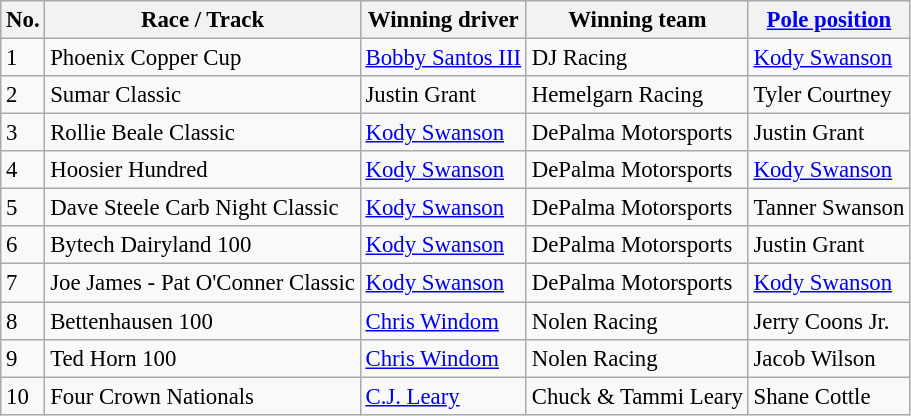<table class="wikitable sortable" style="font-size:95%">
<tr>
<th>No.</th>
<th>Race / Track</th>
<th>Winning driver</th>
<th>Winning team</th>
<th><a href='#'>Pole position</a></th>
</tr>
<tr>
<td>1</td>
<td>Phoenix Copper Cup</td>
<td><a href='#'>Bobby Santos III</a></td>
<td>DJ Racing</td>
<td><a href='#'>Kody Swanson</a></td>
</tr>
<tr>
<td>2</td>
<td>Sumar Classic</td>
<td>Justin Grant</td>
<td>Hemelgarn Racing</td>
<td>Tyler Courtney</td>
</tr>
<tr>
<td>3</td>
<td>Rollie Beale Classic</td>
<td><a href='#'>Kody Swanson</a></td>
<td>DePalma Motorsports</td>
<td>Justin Grant</td>
</tr>
<tr>
<td>4</td>
<td>Hoosier Hundred</td>
<td><a href='#'>Kody Swanson</a></td>
<td>DePalma Motorsports</td>
<td><a href='#'>Kody Swanson</a></td>
</tr>
<tr>
<td>5</td>
<td>Dave Steele Carb Night Classic</td>
<td><a href='#'>Kody Swanson</a></td>
<td>DePalma Motorsports</td>
<td>Tanner Swanson</td>
</tr>
<tr>
<td>6</td>
<td>Bytech Dairyland 100</td>
<td><a href='#'>Kody Swanson</a></td>
<td>DePalma Motorsports</td>
<td>Justin Grant</td>
</tr>
<tr>
<td>7</td>
<td>Joe James - Pat O'Conner Classic</td>
<td><a href='#'>Kody Swanson</a></td>
<td>DePalma Motorsports</td>
<td><a href='#'>Kody Swanson</a></td>
</tr>
<tr>
<td>8</td>
<td>Bettenhausen 100</td>
<td><a href='#'>Chris Windom</a></td>
<td>Nolen Racing</td>
<td>Jerry Coons Jr.</td>
</tr>
<tr>
<td>9</td>
<td>Ted Horn 100</td>
<td><a href='#'>Chris Windom</a></td>
<td>Nolen Racing</td>
<td>Jacob Wilson</td>
</tr>
<tr>
<td>10</td>
<td>Four Crown Nationals</td>
<td><a href='#'>C.J. Leary</a></td>
<td>Chuck & Tammi Leary</td>
<td>Shane Cottle</td>
</tr>
</table>
